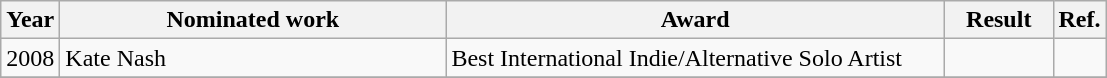<table class="wikitable">
<tr>
<th>Year</th>
<th width="250">Nominated work</th>
<th width="325">Award</th>
<th width="65">Result</th>
<th>Ref.</th>
</tr>
<tr>
<td>2008</td>
<td>Kate Nash</td>
<td>Best International Indie/Alternative Solo Artist</td>
<td></td>
<td align="center"></td>
</tr>
<tr>
</tr>
</table>
